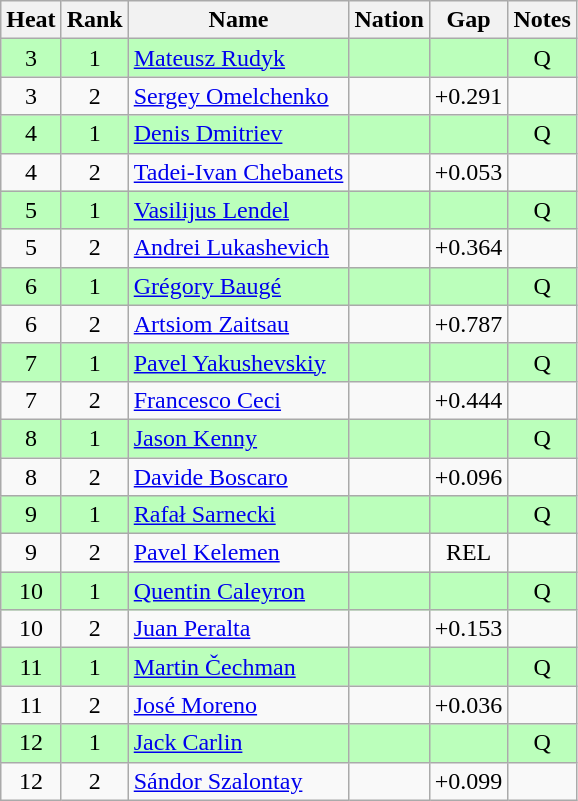<table class="wikitable sortable" style="text-align:center">
<tr>
<th>Heat</th>
<th>Rank</th>
<th>Name</th>
<th>Nation</th>
<th>Gap</th>
<th>Notes</th>
</tr>
<tr bgcolor=bbffbb>
<td>3</td>
<td>1</td>
<td align=left><a href='#'>Mateusz Rudyk</a></td>
<td align=left></td>
<td></td>
<td>Q</td>
</tr>
<tr>
<td>3</td>
<td>2</td>
<td align=left><a href='#'>Sergey Omelchenko</a></td>
<td align=left></td>
<td>+0.291</td>
<td></td>
</tr>
<tr bgcolor=bbffbb>
<td>4</td>
<td>1</td>
<td align=left><a href='#'>Denis Dmitriev</a></td>
<td align=left></td>
<td></td>
<td>Q</td>
</tr>
<tr>
<td>4</td>
<td>2</td>
<td align=left><a href='#'>Tadei-Ivan Chebanets</a></td>
<td align=left></td>
<td>+0.053</td>
<td></td>
</tr>
<tr bgcolor=bbffbb>
<td>5</td>
<td>1</td>
<td align=left><a href='#'>Vasilijus Lendel</a></td>
<td align=left></td>
<td></td>
<td>Q</td>
</tr>
<tr>
<td>5</td>
<td>2</td>
<td align=left><a href='#'>Andrei Lukashevich</a></td>
<td align=left></td>
<td>+0.364</td>
<td></td>
</tr>
<tr bgcolor=bbffbb>
<td>6</td>
<td>1</td>
<td align=left><a href='#'>Grégory Baugé</a></td>
<td align=left></td>
<td></td>
<td>Q</td>
</tr>
<tr>
<td>6</td>
<td>2</td>
<td align=left><a href='#'>Artsiom Zaitsau</a></td>
<td align=left></td>
<td>+0.787</td>
<td></td>
</tr>
<tr bgcolor=bbffbb>
<td>7</td>
<td>1</td>
<td align=left><a href='#'>Pavel Yakushevskiy</a></td>
<td align=left></td>
<td></td>
<td>Q</td>
</tr>
<tr>
<td>7</td>
<td>2</td>
<td align=left><a href='#'>Francesco Ceci</a></td>
<td align=left></td>
<td>+0.444</td>
<td></td>
</tr>
<tr bgcolor=bbffbb>
<td>8</td>
<td>1</td>
<td align=left><a href='#'>Jason Kenny</a></td>
<td align=left></td>
<td></td>
<td>Q</td>
</tr>
<tr>
<td>8</td>
<td>2</td>
<td align=left><a href='#'>Davide Boscaro</a></td>
<td align=left></td>
<td>+0.096</td>
<td></td>
</tr>
<tr bgcolor=bbffbb>
<td>9</td>
<td>1</td>
<td align=left><a href='#'>Rafał Sarnecki</a></td>
<td align=left></td>
<td></td>
<td>Q</td>
</tr>
<tr>
<td>9</td>
<td>2</td>
<td align=left><a href='#'>Pavel Kelemen</a></td>
<td align=left></td>
<td>REL</td>
<td></td>
</tr>
<tr bgcolor=bbffbb>
<td>10</td>
<td>1</td>
<td align=left><a href='#'>Quentin Caleyron</a></td>
<td align=left></td>
<td></td>
<td>Q</td>
</tr>
<tr>
<td>10</td>
<td>2</td>
<td align=left><a href='#'>Juan Peralta</a></td>
<td align=left></td>
<td>+0.153</td>
<td></td>
</tr>
<tr bgcolor=bbffbb>
<td>11</td>
<td>1</td>
<td align=left><a href='#'>Martin Čechman</a></td>
<td align=left></td>
<td></td>
<td>Q</td>
</tr>
<tr>
<td>11</td>
<td>2</td>
<td align=left><a href='#'>José Moreno</a></td>
<td align=left></td>
<td>+0.036</td>
<td></td>
</tr>
<tr bgcolor=bbffbb>
<td>12</td>
<td>1</td>
<td align=left><a href='#'>Jack Carlin</a></td>
<td align=left></td>
<td></td>
<td>Q</td>
</tr>
<tr>
<td>12</td>
<td>2</td>
<td align=left><a href='#'>Sándor Szalontay</a></td>
<td align=left></td>
<td>+0.099</td>
<td></td>
</tr>
</table>
